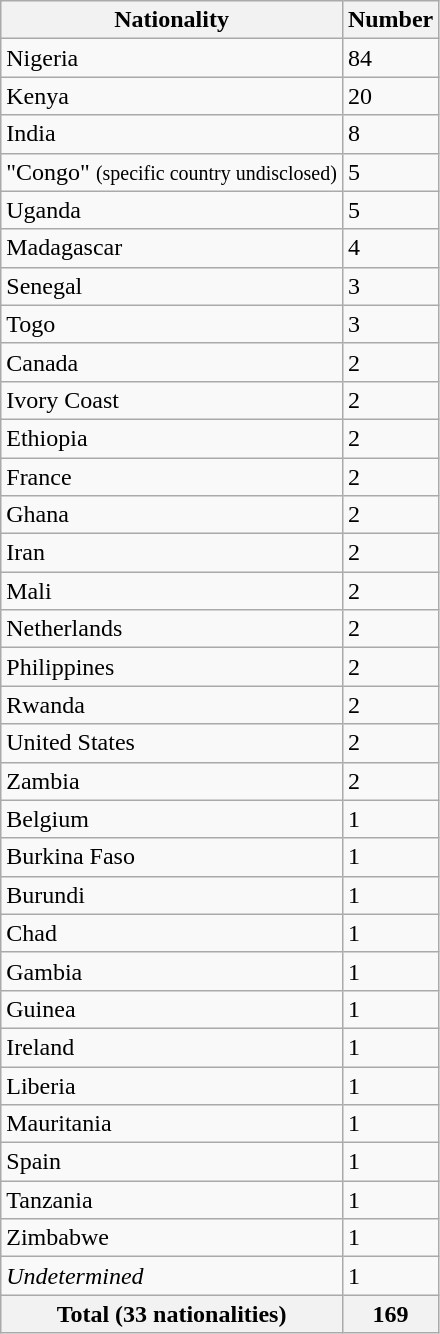<table class="wikitable sortable">
<tr>
<th scope=col>Nationality</th>
<th scope=col>Number</th>
</tr>
<tr>
<td align=left>Nigeria</td>
<td>84</td>
</tr>
<tr>
<td align=left>Kenya</td>
<td>20</td>
</tr>
<tr>
<td align=left>India</td>
<td>8</td>
</tr>
<tr>
<td align=left>"Congo" <small>(specific country undisclosed)</small></td>
<td>5</td>
</tr>
<tr>
<td align=left>Uganda</td>
<td>5</td>
</tr>
<tr>
<td align=left>Madagascar</td>
<td>4</td>
</tr>
<tr>
<td align=left>Senegal</td>
<td>3</td>
</tr>
<tr>
<td align=left>Togo</td>
<td>3</td>
</tr>
<tr>
<td align=left>Canada</td>
<td>2</td>
</tr>
<tr>
<td align=left>Ivory Coast</td>
<td>2</td>
</tr>
<tr>
<td align=left>Ethiopia</td>
<td>2</td>
</tr>
<tr>
<td align=left>France</td>
<td>2</td>
</tr>
<tr>
<td align=left>Ghana</td>
<td>2</td>
</tr>
<tr>
<td align=left>Iran</td>
<td>2</td>
</tr>
<tr>
<td align=left>Mali</td>
<td>2</td>
</tr>
<tr>
<td align=left>Netherlands</td>
<td>2</td>
</tr>
<tr>
<td align=left>Philippines</td>
<td>2</td>
</tr>
<tr>
<td align=left>Rwanda</td>
<td>2</td>
</tr>
<tr>
<td align=left>United States</td>
<td>2</td>
</tr>
<tr>
<td align=left>Zambia</td>
<td>2</td>
</tr>
<tr>
<td align=left>Belgium</td>
<td>1</td>
</tr>
<tr>
<td align=left>Burkina Faso</td>
<td>1</td>
</tr>
<tr>
<td align=left>Burundi</td>
<td>1</td>
</tr>
<tr>
<td align=left>Chad</td>
<td>1</td>
</tr>
<tr>
<td align=left>Gambia</td>
<td>1</td>
</tr>
<tr>
<td align=left>Guinea</td>
<td>1</td>
</tr>
<tr>
<td align=left>Ireland</td>
<td>1</td>
</tr>
<tr>
<td align=left>Liberia</td>
<td>1</td>
</tr>
<tr>
<td align=left>Mauritania</td>
<td>1</td>
</tr>
<tr>
<td align=left>Spain</td>
<td>1</td>
</tr>
<tr>
<td align=left>Tanzania</td>
<td>1</td>
</tr>
<tr>
<td align=left>Zimbabwe</td>
<td>1</td>
</tr>
<tr>
<td align=left><em>Undetermined</em></td>
<td>1</td>
</tr>
<tr class="unsortable">
<th>Total (33 nationalities)</th>
<th>169</th>
</tr>
</table>
